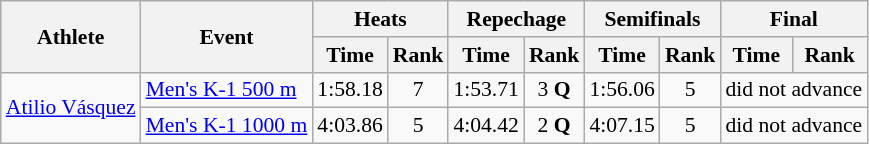<table class=wikitable style="font-size:90%">
<tr>
<th rowspan="2">Athlete</th>
<th rowspan="2">Event</th>
<th colspan="2">Heats</th>
<th colspan="2">Repechage</th>
<th colspan="2">Semifinals</th>
<th colspan="2">Final</th>
</tr>
<tr>
<th>Time</th>
<th>Rank</th>
<th>Time</th>
<th>Rank</th>
<th>Time</th>
<th>Rank</th>
<th>Time</th>
<th>Rank</th>
</tr>
<tr>
<td rowspan=2><a href='#'>Atilio Vásquez</a></td>
<td><a href='#'>Men's K-1 500 m</a></td>
<td align="center">1:58.18</td>
<td align="center">7</td>
<td align="center">1:53.71</td>
<td align="center">3 <strong>Q</strong></td>
<td align="center">1:56.06</td>
<td align="center">5</td>
<td colspan="2" align="center">did not advance</td>
</tr>
<tr>
<td><a href='#'>Men's K-1 1000 m</a></td>
<td align="center">4:03.86</td>
<td align="center">5</td>
<td align="center">4:04.42</td>
<td align="center">2 <strong>Q</strong></td>
<td align="center">4:07.15</td>
<td align="center">5</td>
<td colspan="2" align="center">did not advance</td>
</tr>
</table>
